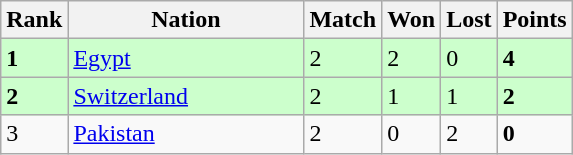<table class="wikitable">
<tr>
<th width=20>Rank</th>
<th width=150>Nation</th>
<th width=20>Match</th>
<th width=20>Won</th>
<th width=20>Lost</th>
<th width=20>Points</th>
</tr>
<tr bgcolor=ccffcc>
<td align="left"><strong>1</strong></td>
<td> <a href='#'>Egypt</a></td>
<td>2</td>
<td>2</td>
<td>0</td>
<td><strong>4</strong></td>
</tr>
<tr bgcolor=ccffcc>
<td align="left"><strong>2</strong></td>
<td> <a href='#'>Switzerland</a></td>
<td>2</td>
<td>1</td>
<td>1</td>
<td><strong>2</strong></td>
</tr>
<tr>
<td align="left">3</td>
<td> <a href='#'>Pakistan</a></td>
<td>2</td>
<td>0</td>
<td>2</td>
<td><strong>0</strong></td>
</tr>
</table>
